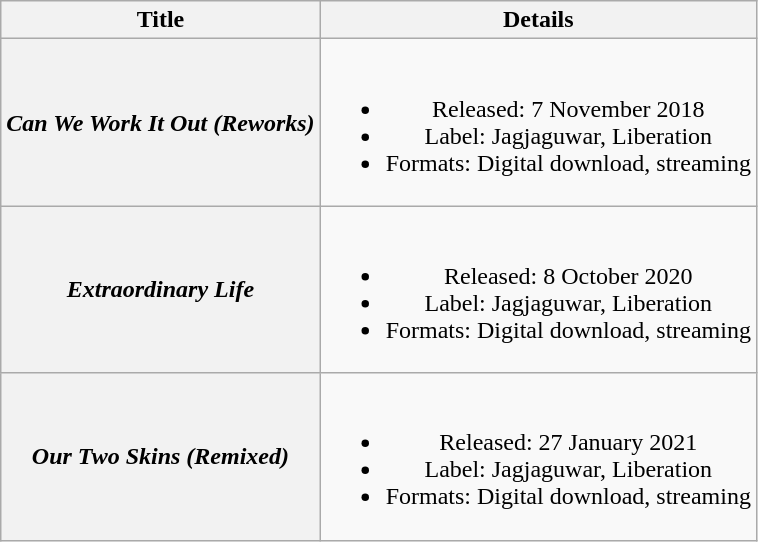<table class="wikitable plainrowheaders" style="text-align:center;">
<tr>
<th>Title</th>
<th>Details</th>
</tr>
<tr>
<th scope="row"><em>Can We Work It Out (Reworks)</em></th>
<td><br><ul><li>Released: 7 November 2018</li><li>Label: Jagjaguwar, Liberation</li><li>Formats: Digital download, streaming</li></ul></td>
</tr>
<tr>
<th scope="row"><em>Extraordinary Life</em></th>
<td><br><ul><li>Released: 8 October 2020</li><li>Label: Jagjaguwar, Liberation</li><li>Formats: Digital download, streaming</li></ul></td>
</tr>
<tr>
<th scope="row"><em>Our Two Skins (Remixed)</em></th>
<td><br><ul><li>Released: 27 January 2021</li><li>Label: Jagjaguwar, Liberation</li><li>Formats: Digital download, streaming</li></ul></td>
</tr>
</table>
